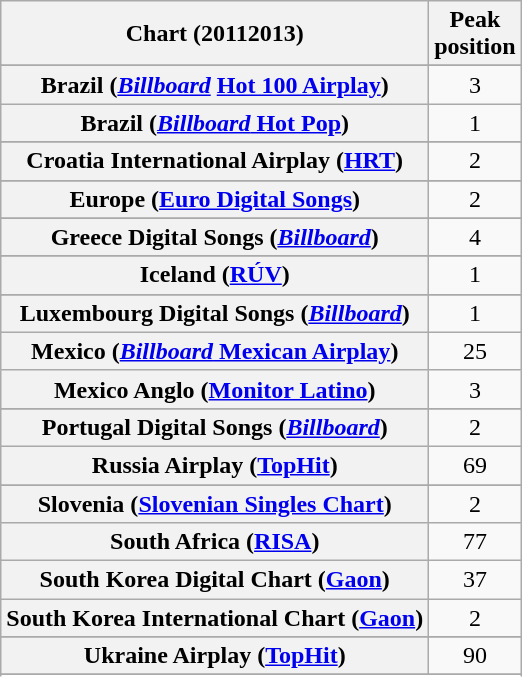<table class="wikitable plainrowheaders sortable" style="text-align:center">
<tr>
<th scope="col">Chart (20112013)</th>
<th scope="col">Peak<br>position</th>
</tr>
<tr>
</tr>
<tr>
</tr>
<tr>
</tr>
<tr>
</tr>
<tr>
<th scope="row">Brazil (<em><a href='#'>Billboard</a></em> <a href='#'>Hot 100 Airplay</a>)</th>
<td>3</td>
</tr>
<tr>
<th scope="row">Brazil (<a href='#'><em>Billboard</em> Hot Pop</a>)</th>
<td>1</td>
</tr>
<tr>
</tr>
<tr>
</tr>
<tr>
<th scope="row">Croatia International Airplay (<a href='#'>HRT</a>)</th>
<td style="text-align:center;">2</td>
</tr>
<tr>
</tr>
<tr>
</tr>
<tr>
</tr>
<tr>
<th scope="row">Europe (<a href='#'>Euro Digital Songs</a>)</th>
<td>2</td>
</tr>
<tr>
</tr>
<tr>
</tr>
<tr>
</tr>
<tr>
<th scope="row">Greece Digital Songs (<em><a href='#'>Billboard</a></em>)</th>
<td>4</td>
</tr>
<tr>
</tr>
<tr>
</tr>
<tr>
<th scope="row">Iceland (<a href='#'>RÚV</a>)</th>
<td>1</td>
</tr>
<tr>
</tr>
<tr>
</tr>
<tr>
</tr>
<tr>
</tr>
<tr>
<th scope="row">Luxembourg Digital Songs (<em><a href='#'>Billboard</a></em>)</th>
<td>1</td>
</tr>
<tr>
<th scope="row">Mexico (<a href='#'><em>Billboard</em> Mexican Airplay</a>)</th>
<td>25</td>
</tr>
<tr>
<th scope="row">Mexico Anglo (<a href='#'>Monitor Latino</a>)</th>
<td>3</td>
</tr>
<tr>
</tr>
<tr>
</tr>
<tr>
</tr>
<tr>
</tr>
<tr>
</tr>
<tr>
<th scope="row">Portugal Digital Songs (<em><a href='#'>Billboard</a></em>)</th>
<td>2</td>
</tr>
<tr>
<th scope="row">Russia Airplay (<a href='#'>TopHit</a>)</th>
<td>69</td>
</tr>
<tr>
</tr>
<tr>
</tr>
<tr>
<th scope="row">Slovenia (<a href='#'>Slovenian Singles Chart</a>)</th>
<td>2</td>
</tr>
<tr>
<th scope="row">South Africa (<a href='#'>RISA</a>)</th>
<td>77</td>
</tr>
<tr>
<th scope="row">South Korea Digital Chart (<a href='#'>Gaon</a>)</th>
<td>37</td>
</tr>
<tr>
<th scope="row">South Korea International Chart (<a href='#'>Gaon</a>)</th>
<td>2</td>
</tr>
<tr>
</tr>
<tr>
</tr>
<tr>
</tr>
<tr>
<th scope="row">Ukraine Airplay (<a href='#'>TopHit</a>)</th>
<td>90</td>
</tr>
<tr>
</tr>
<tr>
</tr>
<tr>
</tr>
<tr>
</tr>
<tr>
</tr>
<tr>
</tr>
<tr>
</tr>
<tr>
</tr>
<tr>
</tr>
<tr>
</tr>
<tr>
</tr>
<tr>
</tr>
<tr>
</tr>
<tr>
</tr>
</table>
